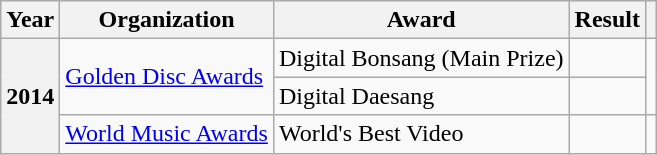<table class="wikitable plainrowheaders">
<tr>
<th scope="col">Year</th>
<th scope="col">Organization</th>
<th scope="col">Award</th>
<th scope="col">Result</th>
<th class="unsortable"></th>
</tr>
<tr>
<th rowspan="3" scope="row">2014</th>
<td rowspan="2"><a href='#'>Golden Disc Awards</a></td>
<td>Digital Bonsang (Main Prize)</td>
<td></td>
<td style="text-align:center;" rowspan="2"></td>
</tr>
<tr>
<td>Digital Daesang</td>
<td></td>
</tr>
<tr>
<td><a href='#'>World Music Awards</a></td>
<td>World's Best Video</td>
<td></td>
<td style="text-align:center;"></td>
</tr>
</table>
